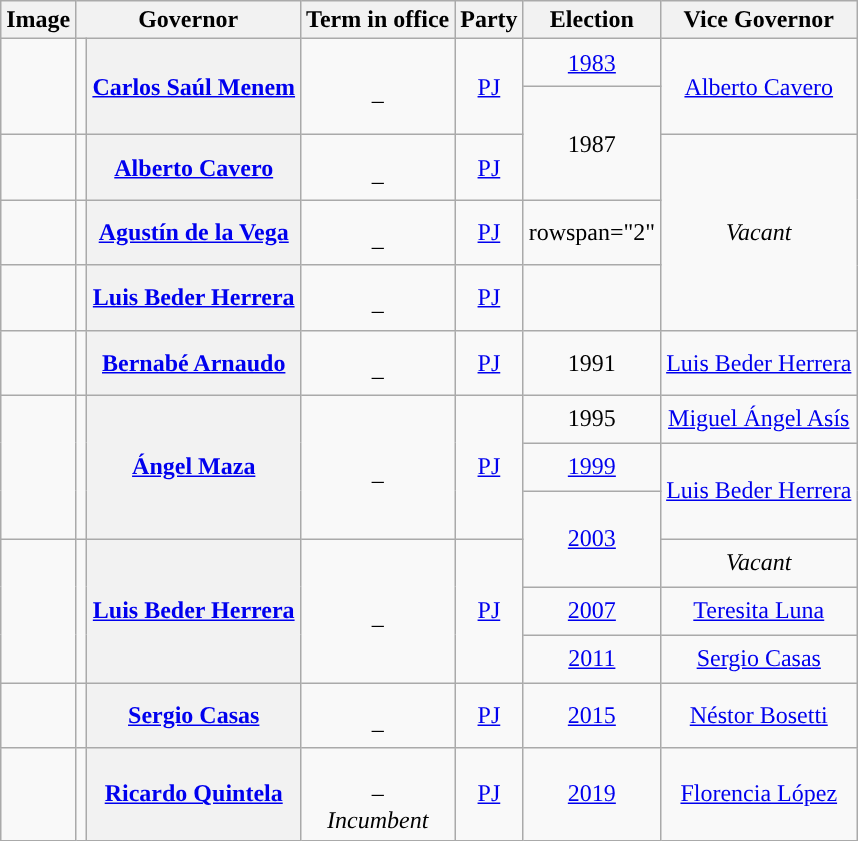<table class="wikitable sortable" style="text-align: center;">
<tr>
<th scope="col">Image</th>
<th scope="col" colspan="2">Governor</th>
<th scope="col">Term in office</th>
<th scope="col">Party</th>
<th scope="col">Election</th>
<th scope="col">Vice Governor</th>
</tr>
<tr style="height:2em;">
<td rowspan="2" data-sort-value="Menem, Carlos Saúl"></td>
<td rowspan="2" style="background:"></td>
<th rowspan="2" scope="row"><a href='#'>Carlos Saúl Menem</a></th>
<td rowspan="2"><br>–<br></td>
<td rowspan="2"><a href='#'>PJ</a></td>
<td><a href='#'>1983</a></td>
<td rowspan="2" data-sort-value="Cavero, Alberto"><a href='#'>Alberto Cavero</a></td>
</tr>
<tr style="height:2em;">
<td rowspan="2">1987</td>
</tr>
<tr>
<td data-sort-value="Cavero, Alberto"></td>
<td style="background:"></td>
<th scope="row"><a href='#'>Alberto Cavero</a></th>
<td><br>–<br></td>
<td><a href='#'>PJ</a></td>
<td rowspan="3"><em>Vacant</em></td>
</tr>
<tr style="height:2em;">
<td data-sort-value="De la Vega, Agustín"></td>
<td style="background:"></td>
<th scope="row"><a href='#'>Agustín de la Vega</a></th>
<td><br>–<br></td>
<td><a href='#'>PJ</a></td>
<td>rowspan="2" </td>
</tr>
<tr style="height:2em;">
<td data-sort-value="Beder Herrera, Luis"></td>
<td style="background:"></td>
<th scope="row"><a href='#'>Luis Beder Herrera</a></th>
<td><br>–<br></td>
<td><a href='#'>PJ</a></td>
</tr>
<tr style="height:2em;">
<td data-sort-value="Arnaudo, Bernabé"></td>
<td style="background:"></td>
<th scope="row"><a href='#'>Bernabé Arnaudo</a></th>
<td><br>–<br></td>
<td><a href='#'>PJ</a></td>
<td>1991</td>
<td data-sort-value="Beder Herrera, Luis"><a href='#'>Luis Beder Herrera</a></td>
</tr>
<tr style="height:2em;">
<td rowspan="3" data-sort-value="Maza, Ángel"></td>
<td rowspan="3" style="background:"></td>
<th rowspan="3" scope="row"><a href='#'>Ángel Maza</a></th>
<td rowspan="3"><br>–<br></td>
<td rowspan="3"><a href='#'>PJ</a></td>
<td>1995</td>
<td data-sort-value="Asís, Miguel Ángel"><a href='#'>Miguel Ángel Asís</a></td>
</tr>
<tr style="height:2em;">
<td><a href='#'>1999</a></td>
<td rowspan="2" data-sort-value="Beder Herrera, Luis"><a href='#'>Luis Beder Herrera</a></td>
</tr>
<tr style="height:2em;">
<td rowspan="2"><a href='#'>2003</a></td>
</tr>
<tr style="height:2em;">
<td rowspan="3" data-sort-value="Beder Herrera, Luis"></td>
<td rowspan="3" style="background:"></td>
<th rowspan="3" scope="row"><a href='#'>Luis Beder Herrera</a></th>
<td rowspan="3"><br>–<br></td>
<td rowspan="3"><a href='#'>PJ</a></td>
<td><em>Vacant</em></td>
</tr>
<tr style="height:2em;">
<td><a href='#'>2007</a></td>
<td data-sort-value="Luna, Teresita"><a href='#'>Teresita Luna</a></td>
</tr>
<tr style="height:2em;">
<td><a href='#'>2011</a></td>
<td data-sort-value="Casas, Sergio"><a href='#'>Sergio Casas</a></td>
</tr>
<tr style="height:2em;">
<td data-sort-value="Casas, Sergio"></td>
<td style="background:"></td>
<th scope="row"><a href='#'>Sergio Casas</a></th>
<td><br>–<br></td>
<td><a href='#'>PJ</a></td>
<td><a href='#'>2015</a></td>
<td data-sort-value="Bosetti, Néstor"><a href='#'>Néstor Bosetti</a></td>
</tr>
<tr style="height:2em;">
<td data-sort-value="Quintela, Ricardo"></td>
<td style="background:"></td>
<th scope="row"><a href='#'>Ricardo Quintela</a></th>
<td><br>–<br><em>Incumbent</em></td>
<td><a href='#'>PJ</a></td>
<td><a href='#'>2019</a></td>
<td data-sort-value="Bosetti, Néstor"><a href='#'>Florencia López</a></td>
</tr>
</table>
